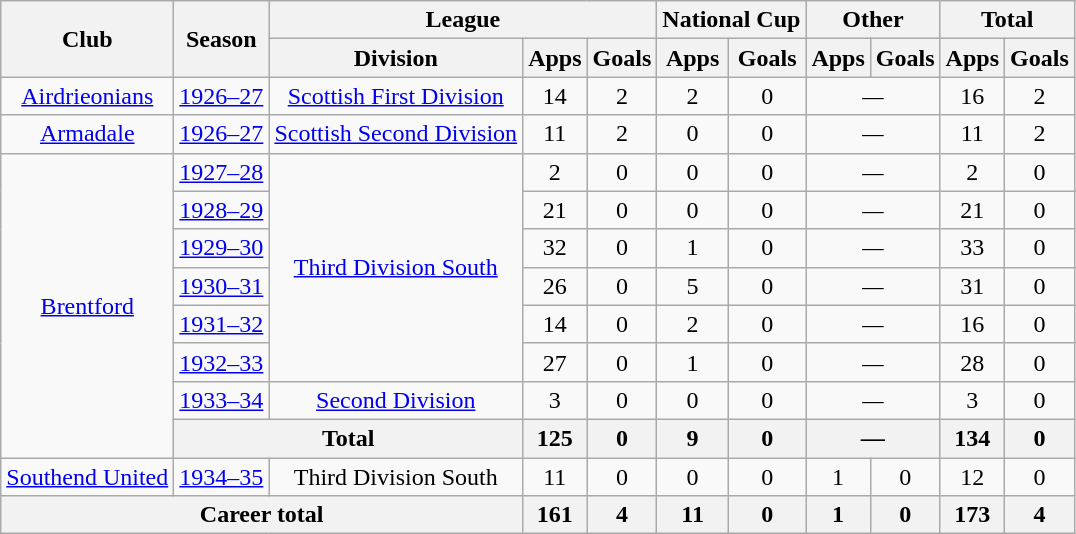<table style="text-align: center;" class="wikitable">
<tr>
<th rowspan="2">Club</th>
<th rowspan="2">Season</th>
<th colspan="3">League</th>
<th colspan="2">National Cup</th>
<th colspan="2">Other</th>
<th colspan="2">Total</th>
</tr>
<tr>
<th>Division</th>
<th>Apps</th>
<th>Goals</th>
<th>Apps</th>
<th>Goals</th>
<th>Apps</th>
<th>Goals</th>
<th>Apps</th>
<th>Goals</th>
</tr>
<tr>
<td><a href='#'>Airdrieonians</a></td>
<td><a href='#'>1926–27</a></td>
<td><a href='#'>Scottish First Division</a></td>
<td>14</td>
<td>2</td>
<td>2</td>
<td>0</td>
<td colspan="2"><em>—</em></td>
<td>16</td>
<td>2</td>
</tr>
<tr>
<td><a href='#'>Armadale</a></td>
<td><a href='#'>1926–27</a></td>
<td><a href='#'>Scottish Second Division</a></td>
<td>11</td>
<td>2</td>
<td>0</td>
<td>0</td>
<td colspan="2"><em>—</em></td>
<td>11</td>
<td>2</td>
</tr>
<tr>
<td rowspan="8"><a href='#'>Brentford</a></td>
<td><a href='#'>1927–28</a></td>
<td rowspan="6"><a href='#'>Third Division South</a></td>
<td>2</td>
<td>0</td>
<td>0</td>
<td>0</td>
<td colspan="2"><em>—</em></td>
<td>2</td>
<td>0</td>
</tr>
<tr>
<td><a href='#'>1928–29</a></td>
<td>21</td>
<td>0</td>
<td>0</td>
<td>0</td>
<td colspan="2"><em>—</em></td>
<td>21</td>
<td>0</td>
</tr>
<tr>
<td><a href='#'>1929–30</a></td>
<td>32</td>
<td>0</td>
<td>1</td>
<td>0</td>
<td colspan="2"><em>—</em></td>
<td>33</td>
<td>0</td>
</tr>
<tr>
<td><a href='#'>1930–31</a></td>
<td>26</td>
<td>0</td>
<td>5</td>
<td>0</td>
<td colspan="2"><em>—</em></td>
<td>31</td>
<td>0</td>
</tr>
<tr>
<td><a href='#'>1931–32</a></td>
<td>14</td>
<td>0</td>
<td>2</td>
<td>0</td>
<td colspan="2"><em>—</em></td>
<td>16</td>
<td>0</td>
</tr>
<tr>
<td><a href='#'>1932–33</a></td>
<td>27</td>
<td>0</td>
<td>1</td>
<td>0</td>
<td colspan="2"><em>—</em></td>
<td>28</td>
<td>0</td>
</tr>
<tr>
<td><a href='#'>1933–34</a></td>
<td><a href='#'>Second Division</a></td>
<td>3</td>
<td>0</td>
<td>0</td>
<td>0</td>
<td colspan="2"><em>—</em></td>
<td>3</td>
<td>0</td>
</tr>
<tr>
<th colspan="2">Total</th>
<th>125</th>
<th>0</th>
<th>9</th>
<th>0</th>
<th colspan="2"><em>—</em></th>
<th>134</th>
<th>0</th>
</tr>
<tr>
<td><a href='#'>Southend United</a></td>
<td><a href='#'>1934–35</a></td>
<td>Third Division South</td>
<td>11</td>
<td>0</td>
<td>0</td>
<td>0</td>
<td>1</td>
<td>0</td>
<td>12</td>
<td>0</td>
</tr>
<tr>
<th colspan="3">Career total</th>
<th>161</th>
<th>4</th>
<th>11</th>
<th>0</th>
<th>1</th>
<th>0</th>
<th>173</th>
<th>4</th>
</tr>
</table>
